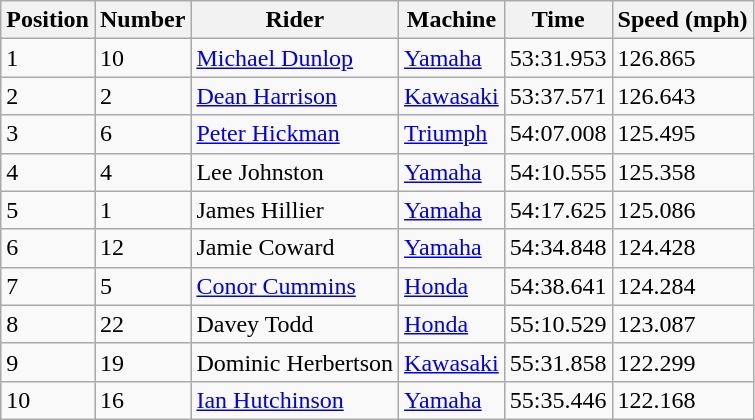<table class="wikitable">
<tr>
<th>Position</th>
<th>Number</th>
<th>Rider</th>
<th>Machine</th>
<th>Time</th>
<th>Speed (mph)</th>
</tr>
<tr>
<td>1</td>
<td>10</td>
<td> <a href='#'>Michael Dunlop</a></td>
<td><a href='#'>Yamaha</a></td>
<td>53:31.953</td>
<td>126.865</td>
</tr>
<tr>
<td>2</td>
<td>2</td>
<td> <a href='#'>Dean Harrison</a></td>
<td><a href='#'>Kawasaki</a></td>
<td>53:37.571</td>
<td>126.643</td>
</tr>
<tr>
<td>3</td>
<td>6</td>
<td> <a href='#'>Peter Hickman</a></td>
<td><a href='#'>Triumph</a></td>
<td>54:07.008</td>
<td>125.495</td>
</tr>
<tr>
<td>4</td>
<td>4</td>
<td> Lee Johnston</td>
<td><a href='#'>Yamaha</a></td>
<td>54:10.555</td>
<td>125.358</td>
</tr>
<tr>
<td>5</td>
<td>1</td>
<td> James Hillier</td>
<td><a href='#'>Yamaha</a></td>
<td>54:17.625</td>
<td>125.086</td>
</tr>
<tr>
<td>6</td>
<td>12</td>
<td> Jamie Coward</td>
<td><a href='#'>Yamaha</a></td>
<td>54:34.848</td>
<td>124.428</td>
</tr>
<tr>
<td>7</td>
<td>5</td>
<td> <a href='#'>Conor Cummins</a></td>
<td><a href='#'>Honda</a></td>
<td>54:38.641</td>
<td>124.284</td>
</tr>
<tr>
<td>8</td>
<td>22</td>
<td> Davey Todd</td>
<td><a href='#'>Honda</a></td>
<td>55:10.529</td>
<td>123.087</td>
</tr>
<tr>
<td>9</td>
<td>19</td>
<td> Dominic Herbertson</td>
<td><a href='#'>Kawasaki</a></td>
<td>55:31.858</td>
<td>122.299</td>
</tr>
<tr>
<td>10</td>
<td>16</td>
<td> <a href='#'>Ian Hutchinson</a></td>
<td><a href='#'>Yamaha</a></td>
<td>55:35.446</td>
<td>122.168</td>
</tr>
</table>
